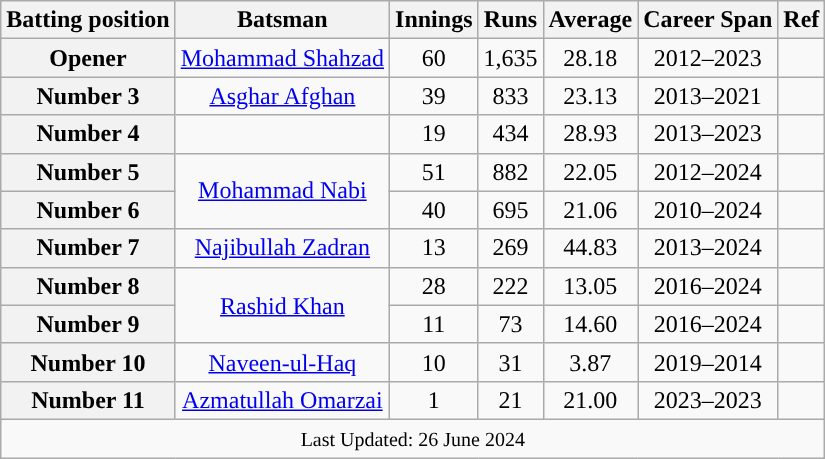<table class="wikitable sortable" style=text-align:center;>
<tr>
<th scope="col">Batting position</th>
<th scope="col">Batsman</th>
<th scope="col">Innings</th>
<th scope="col">Runs</th>
<th scope="col">Average</th>
<th scope="col">Career Span</th>
<th scope="col">Ref</th>
</tr>
<tr>
<th scope=row style=text-align:center;>Opener</th>
<td><a href='#'>Mohammad Shahzad</a></td>
<td>60</td>
<td>1,635</td>
<td>28.18</td>
<td>2012–2023</td>
<td></td>
</tr>
<tr>
<th scope=row style=text-align:center;>Number 3</th>
<td><a href='#'>Asghar Afghan</a></td>
<td>39</td>
<td>833</td>
<td>23.13</td>
<td>2013–2021</td>
<td></td>
</tr>
<tr>
<th scope=row style=text-align:center;>Number 4</th>
<td></td>
<td>19</td>
<td>434</td>
<td>28.93</td>
<td>2013–2023</td>
<td></td>
</tr>
<tr>
<th scope=row style=text-align:center;>Number 5</th>
<td rowspan=2><a href='#'>Mohammad Nabi</a></td>
<td>51</td>
<td>882</td>
<td>22.05</td>
<td>2012–2024</td>
<td></td>
</tr>
<tr>
<th scope=row style=text-align:center;>Number 6</th>
<td>40</td>
<td>695</td>
<td>21.06</td>
<td>2010–2024</td>
<td></td>
</tr>
<tr>
<th scope=row style=text-align:center;>Number 7</th>
<td><a href='#'>Najibullah Zadran</a></td>
<td>13</td>
<td>269</td>
<td>44.83</td>
<td>2013–2024</td>
<td></td>
</tr>
<tr>
<th scope=row style=text-align:center;>Number 8</th>
<td rowspan=2><a href='#'>Rashid Khan</a></td>
<td>28</td>
<td>222</td>
<td>13.05</td>
<td>2016–2024</td>
<td></td>
</tr>
<tr>
<th scope=row style=text-align:center;>Number 9</th>
<td>11</td>
<td>73</td>
<td>14.60</td>
<td>2016–2024</td>
<td></td>
</tr>
<tr>
<th scope="row" style="text-align:center;">Number 10</th>
<td><a href='#'>Naveen-ul-Haq</a></td>
<td>10</td>
<td>31</td>
<td>3.87</td>
<td>2019–2014</td>
<td></td>
</tr>
<tr>
<th scope=row style=text-align:center;>Number 11</th>
<td><a href='#'>Azmatullah Omarzai</a></td>
<td>1</td>
<td>21</td>
<td>21.00</td>
<td>2023–2023</td>
<td></td>
</tr>
<tr>
<td colspan=7><small>Last Updated: 26 June 2024</small></td>
</tr>
</table>
